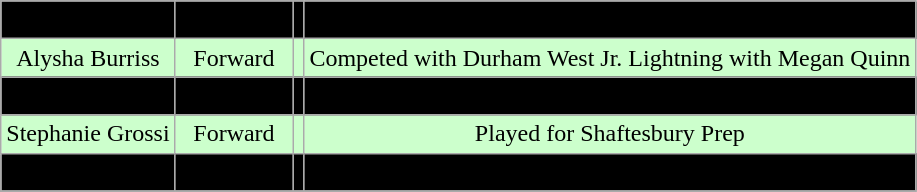<table class="wikitable">
<tr align="center" bgcolor=" ">
<td>Megan Quinn</td>
<td>Defense</td>
<td></td>
<td>Played with Team Canada U18</td>
</tr>
<tr align="center" bgcolor="#ccffcc ">
<td>Alysha Burriss</td>
<td>Forward</td>
<td></td>
<td>Competed with Durham West Jr. Lightning with Megan Quinn</td>
</tr>
<tr align="center" bgcolor=" ">
<td>Abby Miller</td>
<td>Goaltender</td>
<td></td>
<td>Played for Benilde-St. Margarets's HS</td>
</tr>
<tr align="center" bgcolor="#ccffcc ">
<td>Stephanie Grossi</td>
<td>Forward</td>
<td></td>
<td>Played for Shaftesbury Prep</td>
</tr>
<tr align="center" bgcolor=" ">
<td>Emily Costales</td>
<td>Forward</td>
<td></td>
<td>Played for Pacific Steelers</td>
</tr>
<tr align="center" bgcolor=" ">
</tr>
</table>
